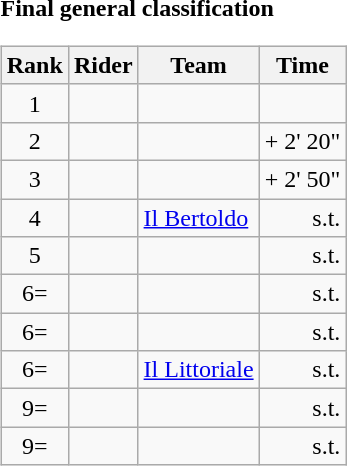<table>
<tr>
<td><strong>Final general classification</strong><br><table class="wikitable">
<tr>
<th scope="col">Rank</th>
<th scope="col">Rider</th>
<th scope="col">Team</th>
<th scope="col">Time</th>
</tr>
<tr>
<td style="text-align:center;">1</td>
<td></td>
<td></td>
<td style="text-align:right;"></td>
</tr>
<tr>
<td style="text-align:center;">2</td>
<td></td>
<td></td>
<td style="text-align:right;">+ 2' 20"</td>
</tr>
<tr>
<td style="text-align:center;">3</td>
<td></td>
<td></td>
<td style="text-align:right;">+ 2' 50"</td>
</tr>
<tr>
<td style="text-align:center;">4</td>
<td></td>
<td><a href='#'>Il Bertoldo</a></td>
<td style="text-align:right;">s.t.</td>
</tr>
<tr>
<td style="text-align:center;">5</td>
<td></td>
<td></td>
<td style="text-align:right;">s.t.</td>
</tr>
<tr>
<td style="text-align:center;">6=</td>
<td></td>
<td></td>
<td style="text-align:right;">s.t.</td>
</tr>
<tr>
<td style="text-align:center;">6=</td>
<td></td>
<td></td>
<td style="text-align:right;">s.t.</td>
</tr>
<tr>
<td style="text-align:center;">6=</td>
<td></td>
<td><a href='#'>Il Littoriale</a></td>
<td style="text-align:right;">s.t.</td>
</tr>
<tr>
<td style="text-align:center;">9=</td>
<td></td>
<td></td>
<td style="text-align:right;">s.t.</td>
</tr>
<tr>
<td style="text-align:center;">9=</td>
<td></td>
<td></td>
<td style="text-align:right;">s.t.</td>
</tr>
</table>
</td>
</tr>
</table>
